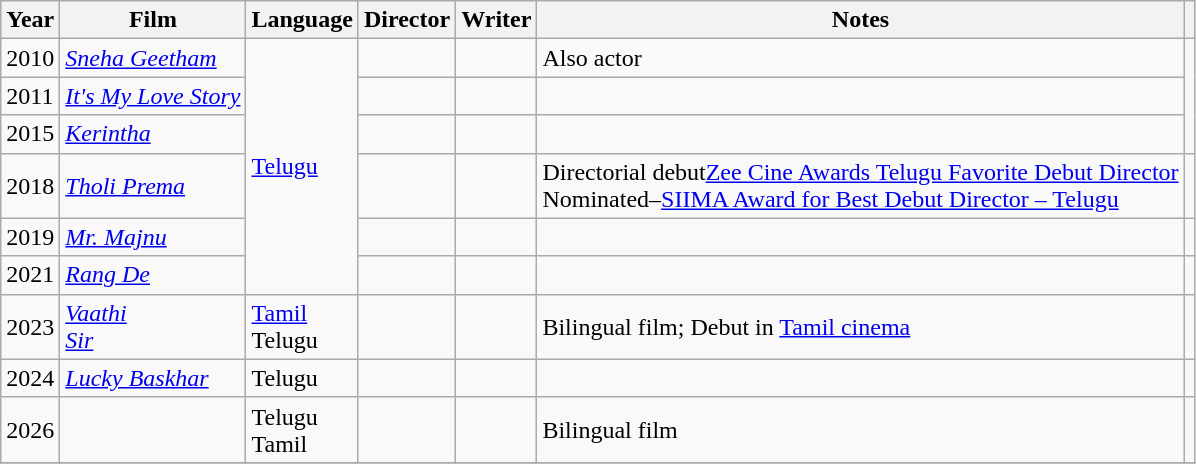<table class="wikitable">
<tr>
<th>Year</th>
<th>Film</th>
<th>Language</th>
<th>Director</th>
<th>Writer</th>
<th>Notes</th>
<th class="unsortable"></th>
</tr>
<tr>
<td>2010</td>
<td><em><a href='#'>Sneha Geetham</a></em></td>
<td rowspan="6"><a href='#'>Telugu</a></td>
<td></td>
<td></td>
<td>Also actor</td>
<td rowspan="3"></td>
</tr>
<tr>
<td>2011</td>
<td><em><a href='#'>It's My Love Story</a></em></td>
<td></td>
<td></td>
<td></td>
</tr>
<tr>
<td>2015</td>
<td><em><a href='#'>Kerintha</a></em></td>
<td></td>
<td></td>
<td></td>
</tr>
<tr>
<td>2018</td>
<td><em><a href='#'>Tholi Prema</a></em></td>
<td></td>
<td></td>
<td>Directorial debut<a href='#'>Zee Cine Awards Telugu Favorite Debut Director</a><br>Nominated–<a href='#'>SIIMA Award for Best Debut Director – Telugu</a></td>
<td></td>
</tr>
<tr>
<td>2019</td>
<td><em><a href='#'>Mr. Majnu</a></em></td>
<td></td>
<td></td>
<td></td>
<td colspan="2"></td>
</tr>
<tr>
<td>2021</td>
<td><em><a href='#'>Rang De</a></em></td>
<td></td>
<td></td>
<td></td>
<td colspan="2"></td>
</tr>
<tr>
<td>2023</td>
<td><em><a href='#'>Vaathi</a></em><br><em><a href='#'>Sir</a></em></td>
<td><a href='#'>Tamil</a><br>Telugu</td>
<td></td>
<td></td>
<td>Bilingual film; Debut in <a href='#'>Tamil cinema</a></td>
<td></td>
</tr>
<tr>
<td>2024</td>
<td><em><a href='#'>Lucky Baskhar</a></em></td>
<td>Telugu</td>
<td></td>
<td></td>
<td></td>
<td></td>
</tr>
<tr>
<td>2026</td>
<td></td>
<td>Telugu<br>Tamil</td>
<td></td>
<td></td>
<td>Bilingual film</td>
<td></td>
</tr>
<tr>
</tr>
</table>
